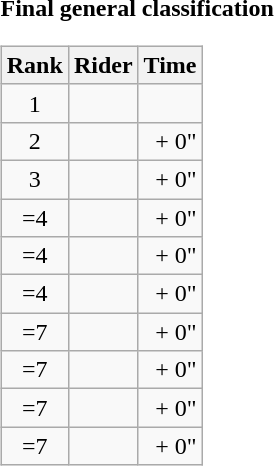<table>
<tr>
<td><strong>Final general classification</strong><br><table class="wikitable">
<tr>
<th scope="col">Rank</th>
<th scope="col">Rider</th>
<th scope="col">Time</th>
</tr>
<tr>
<td style="text-align:center;">1</td>
<td></td>
<td style="text-align:right;"></td>
</tr>
<tr>
<td style="text-align:center;">2</td>
<td></td>
<td style="text-align:right;">+ 0"</td>
</tr>
<tr>
<td style="text-align:center;">3</td>
<td></td>
<td style="text-align:right;">+ 0"</td>
</tr>
<tr>
<td style="text-align:center;">=4</td>
<td></td>
<td style="text-align:right;">+ 0"</td>
</tr>
<tr>
<td style="text-align:center;">=4</td>
<td></td>
<td style="text-align:right;">+ 0"</td>
</tr>
<tr>
<td style="text-align:center;">=4</td>
<td></td>
<td style="text-align:right;">+ 0"</td>
</tr>
<tr>
<td style="text-align:center;">=7</td>
<td></td>
<td style="text-align:right;">+ 0"</td>
</tr>
<tr>
<td style="text-align:center;">=7</td>
<td></td>
<td style="text-align:right;">+ 0"</td>
</tr>
<tr>
<td style="text-align:center;">=7</td>
<td></td>
<td style="text-align:right;">+ 0"</td>
</tr>
<tr>
<td style="text-align:center;">=7</td>
<td></td>
<td style="text-align:right;">+ 0"</td>
</tr>
</table>
</td>
</tr>
</table>
